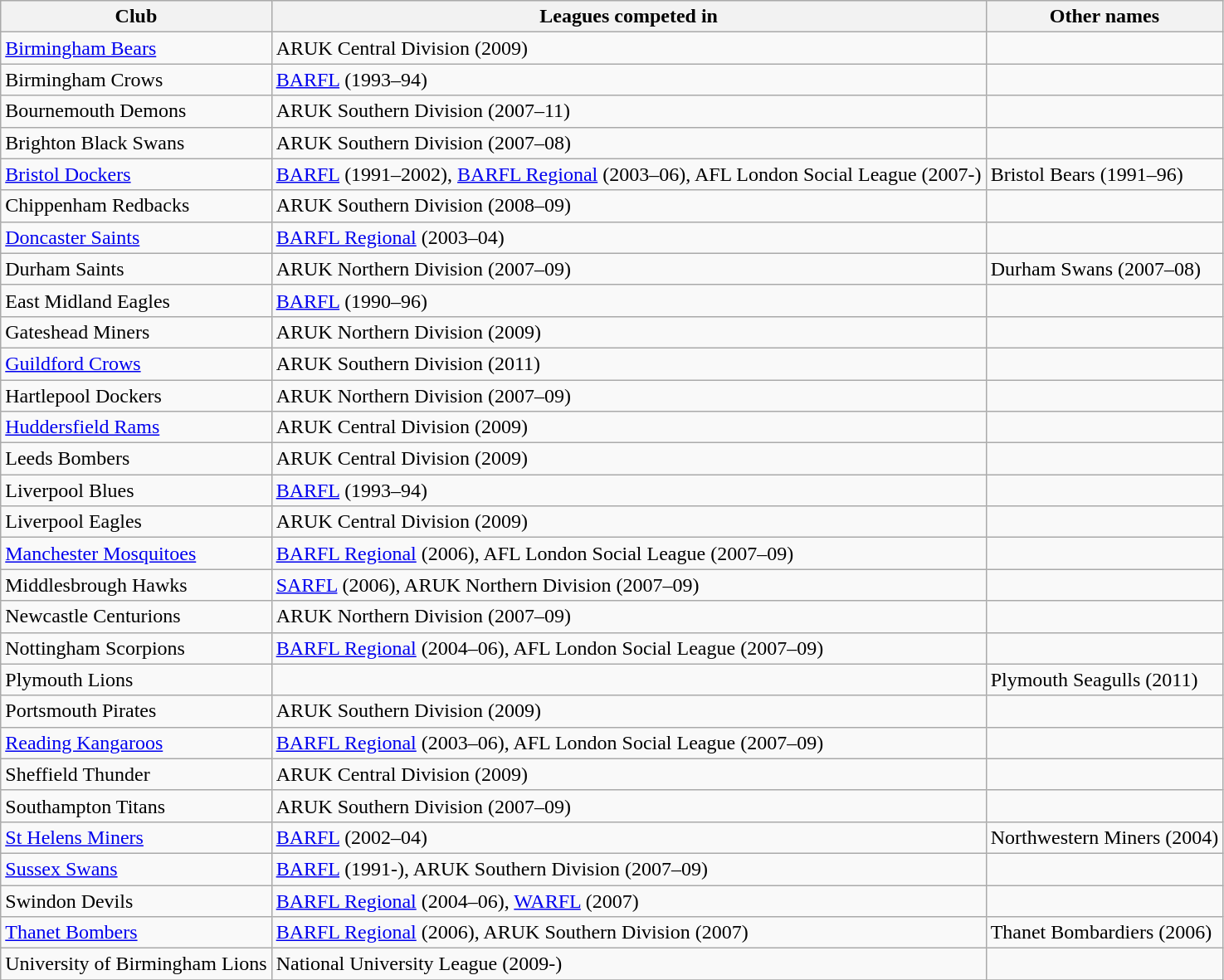<table class="wikitable" border="1">
<tr>
<th>Club</th>
<th>Leagues competed in</th>
<th>Other names</th>
</tr>
<tr>
<td><a href='#'>Birmingham Bears</a></td>
<td>ARUK Central Division (2009)</td>
<td></td>
</tr>
<tr>
<td>Birmingham Crows</td>
<td><a href='#'>BARFL</a> (1993–94)</td>
<td></td>
</tr>
<tr>
<td>Bournemouth Demons</td>
<td>ARUK Southern Division (2007–11)</td>
<td></td>
</tr>
<tr>
<td>Brighton Black Swans</td>
<td>ARUK Southern Division (2007–08)</td>
<td></td>
</tr>
<tr>
<td><a href='#'>Bristol Dockers</a></td>
<td><a href='#'>BARFL</a> (1991–2002), <a href='#'>BARFL Regional</a> (2003–06), AFL London Social League (2007-)</td>
<td>Bristol Bears (1991–96)</td>
</tr>
<tr>
<td>Chippenham Redbacks</td>
<td>ARUK Southern Division (2008–09)</td>
<td></td>
</tr>
<tr>
<td><a href='#'>Doncaster Saints</a></td>
<td><a href='#'>BARFL Regional</a> (2003–04)</td>
<td></td>
</tr>
<tr>
<td>Durham Saints</td>
<td>ARUK Northern Division (2007–09)</td>
<td>Durham Swans (2007–08)</td>
</tr>
<tr>
<td>East Midland Eagles</td>
<td><a href='#'>BARFL</a> (1990–96)</td>
<td></td>
</tr>
<tr>
<td>Gateshead Miners</td>
<td>ARUK Northern Division (2009)</td>
<td></td>
</tr>
<tr>
<td><a href='#'>Guildford Crows</a></td>
<td>ARUK Southern Division (2011)</td>
<td></td>
</tr>
<tr>
<td>Hartlepool Dockers</td>
<td>ARUK Northern Division (2007–09)</td>
<td></td>
</tr>
<tr>
<td><a href='#'>Huddersfield Rams</a></td>
<td>ARUK Central Division (2009)</td>
<td></td>
</tr>
<tr>
<td>Leeds Bombers</td>
<td>ARUK Central Division (2009)</td>
<td></td>
</tr>
<tr>
<td>Liverpool Blues</td>
<td><a href='#'>BARFL</a> (1993–94)</td>
<td></td>
</tr>
<tr>
<td>Liverpool Eagles</td>
<td>ARUK Central Division (2009)</td>
<td></td>
</tr>
<tr>
<td><a href='#'>Manchester Mosquitoes</a></td>
<td><a href='#'>BARFL Regional</a> (2006), AFL London Social League (2007–09)</td>
<td></td>
</tr>
<tr>
<td>Middlesbrough Hawks</td>
<td><a href='#'>SARFL</a> (2006), ARUK Northern Division (2007–09)</td>
<td></td>
</tr>
<tr>
<td>Newcastle Centurions</td>
<td>ARUK Northern Division (2007–09)</td>
<td></td>
</tr>
<tr>
<td>Nottingham Scorpions</td>
<td><a href='#'>BARFL Regional</a> (2004–06), AFL London Social League (2007–09)</td>
<td></td>
</tr>
<tr>
<td>Plymouth Lions</td>
<td></td>
<td>Plymouth Seagulls (2011)</td>
</tr>
<tr>
<td>Portsmouth Pirates</td>
<td>ARUK Southern Division (2009)</td>
<td></td>
</tr>
<tr>
<td><a href='#'>Reading Kangaroos</a></td>
<td><a href='#'>BARFL Regional</a> (2003–06), AFL London Social League (2007–09)</td>
<td></td>
</tr>
<tr>
<td>Sheffield Thunder</td>
<td>ARUK Central Division (2009)</td>
<td></td>
</tr>
<tr>
<td>Southampton Titans</td>
<td>ARUK Southern Division (2007–09)</td>
<td></td>
</tr>
<tr>
<td><a href='#'>St Helens Miners</a></td>
<td><a href='#'>BARFL</a> (2002–04)</td>
<td>Northwestern Miners (2004)</td>
</tr>
<tr>
<td><a href='#'>Sussex Swans</a></td>
<td><a href='#'>BARFL</a> (1991-), ARUK Southern Division (2007–09)</td>
<td></td>
</tr>
<tr>
<td>Swindon Devils</td>
<td><a href='#'>BARFL Regional</a> (2004–06), <a href='#'>WARFL</a> (2007)</td>
<td></td>
</tr>
<tr>
<td><a href='#'>Thanet Bombers</a></td>
<td><a href='#'>BARFL Regional</a> (2006), ARUK Southern Division (2007)</td>
<td>Thanet Bombardiers (2006)</td>
</tr>
<tr>
<td>University of Birmingham Lions</td>
<td>National University League (2009-)</td>
<td></td>
</tr>
<tr>
</tr>
</table>
